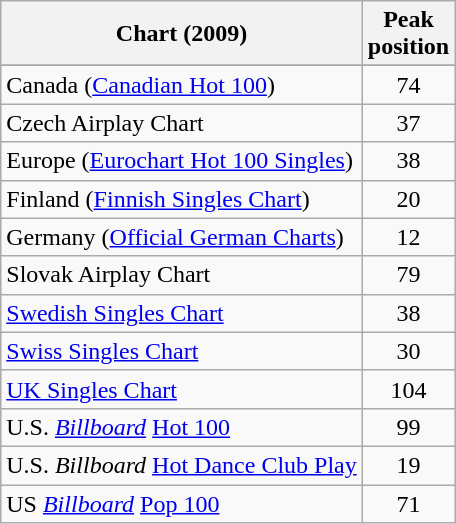<table class="wikitable sortable">
<tr>
<th align="center">Chart (2009)</th>
<th align="center">Peak<br>position</th>
</tr>
<tr>
</tr>
<tr>
<td align="left">Canada (<a href='#'>Canadian Hot 100</a>)</td>
<td align="center">74</td>
</tr>
<tr>
<td align="left">Czech Airplay Chart</td>
<td align="center">37</td>
</tr>
<tr>
<td align="left">Europe (<a href='#'>Eurochart Hot 100 Singles</a>)</td>
<td align="center">38</td>
</tr>
<tr>
<td align="left">Finland (<a href='#'>Finnish Singles Chart</a>)</td>
<td align="center">20</td>
</tr>
<tr>
<td align="left">Germany (<a href='#'>Official German Charts</a>)</td>
<td align="center">12</td>
</tr>
<tr>
<td align="left">Slovak Airplay Chart</td>
<td align="center">79</td>
</tr>
<tr>
<td align="left"><a href='#'>Swedish Singles Chart</a></td>
<td align="center">38</td>
</tr>
<tr>
<td align="left"><a href='#'>Swiss Singles Chart</a></td>
<td align="center">30</td>
</tr>
<tr>
<td align="left"><a href='#'>UK Singles Chart</a></td>
<td align="center">104</td>
</tr>
<tr>
<td align="left">U.S. <em><a href='#'>Billboard</a></em> <a href='#'>Hot 100</a></td>
<td align="center">99</td>
</tr>
<tr>
<td align="left">U.S. <em>Billboard</em> <a href='#'>Hot Dance Club Play</a></td>
<td align="center">19</td>
</tr>
<tr>
<td align="left">US <em><a href='#'>Billboard</a></em> <a href='#'>Pop 100</a></td>
<td align="center">71</td>
</tr>
</table>
